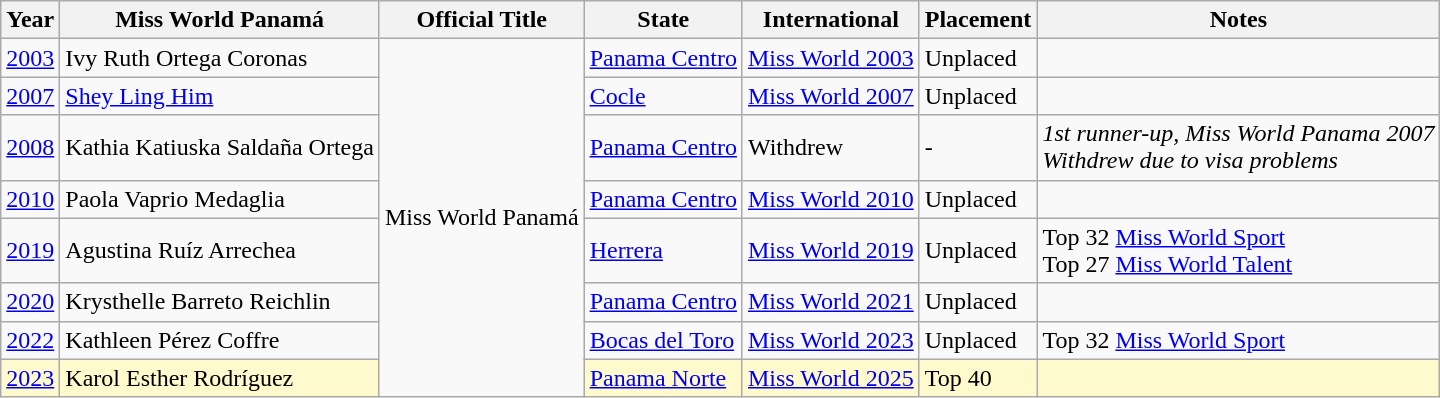<table class="sortable wikitable">
<tr>
<th>Year</th>
<th>Miss World Panamá</th>
<th>Official Title</th>
<th>State</th>
<th>International</th>
<th>Placement</th>
<th>Notes</th>
</tr>
<tr>
<td><a href='#'>2003</a></td>
<td>Ivy Ruth Ortega Coronas</td>
<td rowspan=8>Miss World Panamá</td>
<td><a href='#'>Panama Centro</a></td>
<td><a href='#'>Miss World 2003</a></td>
<td>Unplaced</td>
<td></td>
</tr>
<tr>
<td><a href='#'>2007</a></td>
<td><a href='#'>Shey Ling Him</a></td>
<td><a href='#'>Cocle</a></td>
<td><a href='#'>Miss World 2007</a></td>
<td>Unplaced</td>
<td></td>
</tr>
<tr>
<td><a href='#'>2008</a></td>
<td>Kathia Katiuska Saldaña Ortega</td>
<td><a href='#'>Panama Centro</a></td>
<td>Withdrew</td>
<td>-</td>
<td><em>1st runner-up, Miss World Panama 2007</em><br><em>Withdrew due to visa problems</em></td>
</tr>
<tr>
<td><a href='#'>2010</a></td>
<td>Paola Vaprio Medaglia</td>
<td><a href='#'>Panama Centro</a></td>
<td><a href='#'>Miss World 2010</a></td>
<td>Unplaced</td>
<td></td>
</tr>
<tr>
<td><a href='#'>2019</a></td>
<td>Agustina Ruíz Arrechea</td>
<td><a href='#'>Herrera</a></td>
<td><a href='#'>Miss World 2019</a></td>
<td>Unplaced</td>
<td>Top 32 <a href='#'>Miss World Sport</a><br>Top 27 <a href='#'>Miss World Talent</a></td>
</tr>
<tr>
<td><a href='#'>2020</a></td>
<td>Krysthelle Barreto Reichlin</td>
<td><a href='#'>Panama Centro</a></td>
<td><a href='#'>Miss World 2021</a></td>
<td>Unplaced</td>
<td></td>
</tr>
<tr>
<td><a href='#'>2022</a></td>
<td>Kathleen Pérez Coffre</td>
<td><a href='#'>Bocas del Toro</a></td>
<td><a href='#'>Miss World 2023</a></td>
<td>Unplaced</td>
<td>Top 32 <a href='#'>Miss World Sport</a></td>
</tr>
<tr style="background:#fffacd;">
<td><a href='#'>2023</a></td>
<td>Karol Esther Rodríguez</td>
<td><a href='#'>Panama Norte</a></td>
<td><a href='#'>Miss World 2025</a></td>
<td>Top 40</td>
<td></td>
</tr>
</table>
